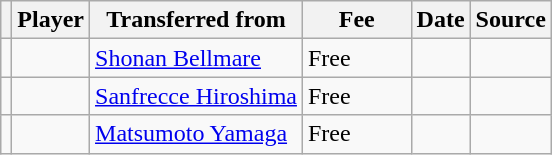<table class="wikitable plainrowheaders sortable">
<tr>
<th></th>
<th scope="col">Player</th>
<th>Transferred from</th>
<th style="width: 65px;">Fee</th>
<th scope="col">Date</th>
<th scope="col">Source</th>
</tr>
<tr>
<td align="center"></td>
<td></td>
<td> <a href='#'>Shonan Bellmare</a></td>
<td>Free</td>
<td></td>
<td></td>
</tr>
<tr>
<td align="center"></td>
<td></td>
<td> <a href='#'>Sanfrecce Hiroshima</a></td>
<td>Free</td>
<td></td>
<td></td>
</tr>
<tr>
<td align="center"></td>
<td></td>
<td> <a href='#'>Matsumoto Yamaga</a></td>
<td>Free</td>
<td></td>
<td></td>
</tr>
</table>
